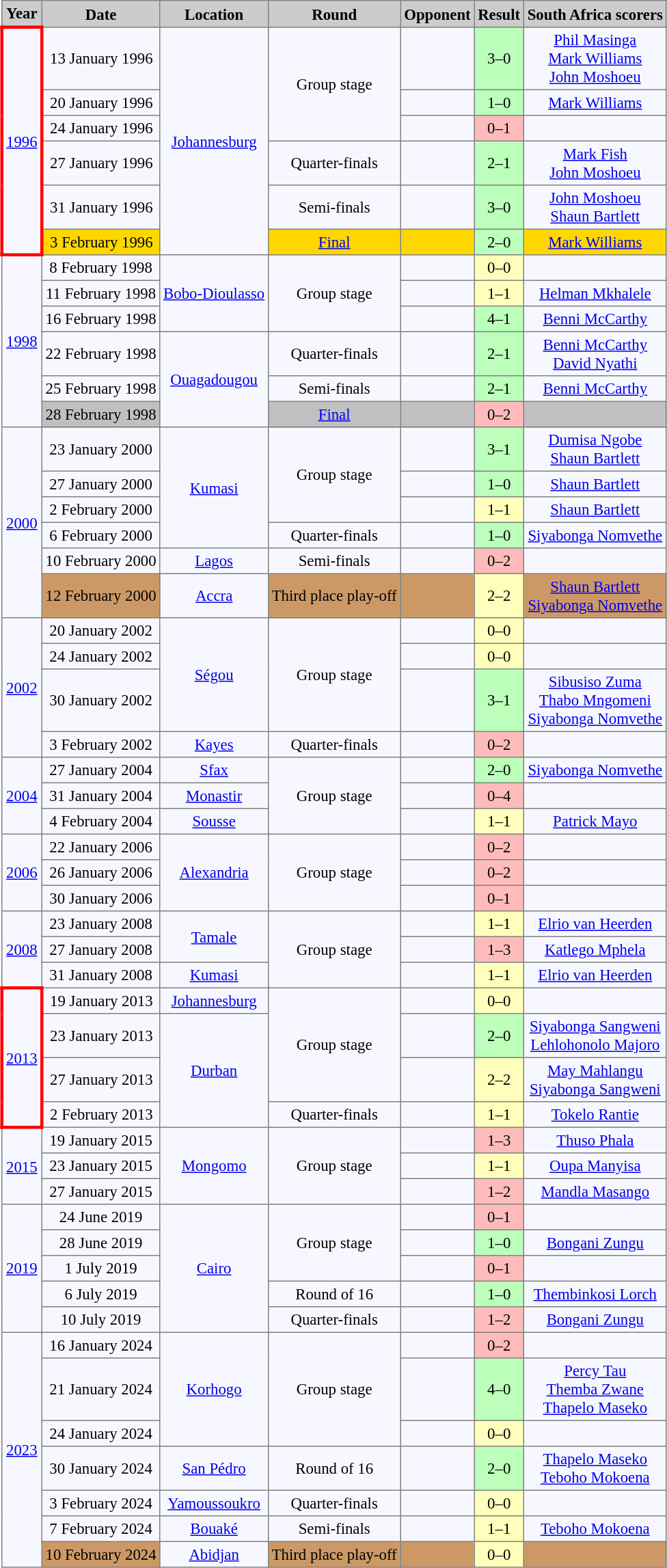<table bgcolor="#f7f8ff" cellpadding="3" align="center" cellspacing="0" border="1" style="font-size: 95%; border: gray solid 1px; border-collapse: collapse;">
<tr bgcolor="#CCCCCC">
<td align="center"><strong>Year</strong></td>
<td align="center"><strong>Date</strong></td>
<td align="center"><strong>Location</strong></td>
<td align="center"><strong>Round</strong></td>
<td align="center"><strong>Opponent</strong></td>
<td align="center"><strong>Result</strong></td>
<td align="center"><strong>South Africa scorers</strong></td>
</tr>
<tr align="center">
<td rowspan=6 style="border: 3px solid red"> <a href='#'>1996</a></td>
<td>13 January 1996</td>
<td rowspan=6><a href='#'>Johannesburg</a></td>
<td rowspan=3>Group stage</td>
<td></td>
<td bgcolor="#bbffbb">3–0</td>
<td><a href='#'>Phil Masinga</a> <br><a href='#'>Mark Williams</a> <br><a href='#'>John Moshoeu</a> </td>
</tr>
<tr align="center">
<td>20 January 1996</td>
<td></td>
<td bgcolor="#bbffbb">1–0</td>
<td><a href='#'>Mark Williams</a> </td>
</tr>
<tr align="center">
<td>24 January 1996</td>
<td></td>
<td bgcolor="#ffbbbb">0–1</td>
<td></td>
</tr>
<tr align="center">
<td>27 January 1996</td>
<td>Quarter-finals</td>
<td></td>
<td bgcolor="#bbffbb">2–1</td>
<td><a href='#'>Mark Fish</a> <br><a href='#'>John Moshoeu</a> </td>
</tr>
<tr align="center">
<td>31 January 1996</td>
<td>Semi-finals</td>
<td></td>
<td bgcolor="#bbffbb">3–0</td>
<td><a href='#'>John Moshoeu</a> <br><a href='#'>Shaun Bartlett</a> </td>
</tr>
<tr align="center">
<td bgcolor=gold>3 February 1996</td>
<td bgcolor=gold><a href='#'>Final</a></td>
<td bgcolor=gold></td>
<td bgcolor="#bbffbb">2–0</td>
<td bgcolor=gold><a href='#'>Mark Williams</a> </td>
</tr>
<tr align="center">
<td rowspan=6> <a href='#'>1998</a></td>
<td>8 February 1998</td>
<td rowspan=3><a href='#'>Bobo-Dioulasso</a></td>
<td rowspan=3>Group stage</td>
<td></td>
<td bgcolor="#ffffbb">0–0</td>
<td></td>
</tr>
<tr align="center">
<td>11 February 1998</td>
<td></td>
<td bgcolor="#ffffbb">1–1</td>
<td><a href='#'>Helman Mkhalele</a> </td>
</tr>
<tr align="center">
<td>16 February 1998</td>
<td></td>
<td bgcolor="#bbffbb">4–1</td>
<td><a href='#'>Benni McCarthy</a> </td>
</tr>
<tr align="center">
<td>22 February 1998</td>
<td rowspan=3><a href='#'>Ouagadougou</a></td>
<td>Quarter-finals</td>
<td></td>
<td bgcolor="#bbffbb">2–1</td>
<td><a href='#'>Benni McCarthy</a> <br><a href='#'>David Nyathi</a> </td>
</tr>
<tr align="center">
<td>25 February 1998</td>
<td>Semi-finals</td>
<td></td>
<td bgcolor="#bbffbb">2–1 </td>
<td><a href='#'>Benni McCarthy</a> </td>
</tr>
<tr align="center">
<td bgcolor=silver>28 February 1998</td>
<td bgcolor=silver><a href='#'>Final</a></td>
<td bgcolor=silver></td>
<td bgcolor="#ffbbbb">0–2</td>
<td bgcolor=silver></td>
</tr>
<tr align="center">
<td rowspan=6>  <a href='#'>2000</a></td>
<td>23 January 2000</td>
<td rowspan=4><a href='#'>Kumasi</a></td>
<td rowspan=3>Group stage</td>
<td></td>
<td bgcolor="#bbffbb">3–1</td>
<td><a href='#'>Dumisa Ngobe</a> <br><a href='#'>Shaun Bartlett</a> </td>
</tr>
<tr align="center">
<td>27 January 2000</td>
<td></td>
<td bgcolor="#bbffbb">1–0</td>
<td><a href='#'>Shaun Bartlett</a> </td>
</tr>
<tr align="center">
<td>2 February 2000</td>
<td></td>
<td bgcolor="#ffffbb">1–1</td>
<td><a href='#'>Shaun Bartlett</a> </td>
</tr>
<tr align="center">
<td>6 February 2000</td>
<td>Quarter-finals</td>
<td></td>
<td bgcolor="#bbffbb">1–0</td>
<td><a href='#'>Siyabonga Nomvethe</a> </td>
</tr>
<tr align="center">
<td>10 February 2000</td>
<td><a href='#'>Lagos</a></td>
<td>Semi-finals</td>
<td></td>
<td bgcolor="#ffbbbb">0–2</td>
<td></td>
</tr>
<tr align="center">
<td bgcolor=#cc9966>12 February 2000</td>
<td><a href='#'>Accra</a></td>
<td bgcolor=#cc9966>Third place play-off</td>
<td bgcolor=#cc9966></td>
<td bgcolor="#ffffbb">2–2<br></td>
<td bgcolor=#cc9966><a href='#'>Shaun Bartlett</a> <br><a href='#'>Siyabonga Nomvethe</a> </td>
</tr>
<tr align="center">
<td rowspan=4> <a href='#'>2002</a></td>
<td>20 January 2002</td>
<td rowspan=3><a href='#'>Ségou</a></td>
<td rowspan=3>Group stage</td>
<td></td>
<td bgcolor="#ffffbb">0–0</td>
<td></td>
</tr>
<tr align="center">
<td>24 January 2002</td>
<td></td>
<td bgcolor="#ffffbb">0–0</td>
<td></td>
</tr>
<tr align="center">
<td>30 January 2002</td>
<td></td>
<td bgcolor="#bbffbb">3–1</td>
<td><a href='#'>Sibusiso Zuma</a> <br><a href='#'>Thabo Mngomeni</a> <br><a href='#'>Siyabonga Nomvethe</a> </td>
</tr>
<tr align="center">
<td>3 February 2002</td>
<td><a href='#'>Kayes</a></td>
<td>Quarter-finals</td>
<td></td>
<td bgcolor="#ffbbbb">0–2</td>
<td></td>
</tr>
<tr align="center">
<td rowspan=3> <a href='#'>2004</a></td>
<td>27 January 2004</td>
<td><a href='#'>Sfax</a></td>
<td rowspan=3>Group stage</td>
<td></td>
<td bgcolor="#bbffbb">2–0</td>
<td><a href='#'>Siyabonga Nomvethe</a> </td>
</tr>
<tr align="center">
<td>31 January 2004</td>
<td><a href='#'>Monastir</a></td>
<td></td>
<td bgcolor="#ffbbbb">0–4</td>
<td></td>
</tr>
<tr align="center">
<td>4 February 2004</td>
<td><a href='#'>Sousse</a></td>
<td></td>
<td bgcolor="#ffffbb">1–1</td>
<td><a href='#'>Patrick Mayo</a> </td>
</tr>
<tr align="center">
<td rowspan=3> <a href='#'>2006</a></td>
<td>22 January 2006</td>
<td rowspan=3><a href='#'>Alexandria</a></td>
<td rowspan=3>Group stage</td>
<td></td>
<td bgcolor="#ffbbbb">0–2</td>
<td></td>
</tr>
<tr align="center">
<td>26 January 2006</td>
<td></td>
<td bgcolor="#ffbbbb">0–2</td>
<td></td>
</tr>
<tr align="center">
<td>30 January 2006</td>
<td></td>
<td bgcolor="#ffbbbb">0–1</td>
<td></td>
</tr>
<tr align="center">
<td rowspan=3> <a href='#'>2008</a></td>
<td>23 January 2008</td>
<td rowspan=2><a href='#'>Tamale</a></td>
<td rowspan=3>Group stage</td>
<td></td>
<td bgcolor="#ffffbb">1–1</td>
<td><a href='#'>Elrio van Heerden</a> </td>
</tr>
<tr align="center">
<td>27 January 2008</td>
<td></td>
<td bgcolor="#ffbbbb">1–3</td>
<td><a href='#'>Katlego Mphela</a> </td>
</tr>
<tr align="center">
<td>31 January 2008</td>
<td><a href='#'>Kumasi</a></td>
<td></td>
<td bgcolor="#ffffbb">1–1</td>
<td><a href='#'>Elrio van Heerden</a> </td>
</tr>
<tr align="center">
<td rowspan=4 style="border: 3px solid red"> <a href='#'>2013</a></td>
<td>19 January 2013</td>
<td><a href='#'>Johannesburg</a></td>
<td rowspan=3>Group stage</td>
<td></td>
<td bgcolor="#ffffbb">0–0</td>
<td></td>
</tr>
<tr align="center">
<td>23 January 2013</td>
<td rowspan=3><a href='#'>Durban</a></td>
<td></td>
<td bgcolor="#bbffbb">2–0</td>
<td><a href='#'>Siyabonga Sangweni</a> <br><a href='#'>Lehlohonolo Majoro</a> </td>
</tr>
<tr align="center">
<td>27 January 2013</td>
<td></td>
<td bgcolor="#ffffbb">2–2</td>
<td><a href='#'>May Mahlangu</a> <br><a href='#'>Siyabonga Sangweni</a> </td>
</tr>
<tr align="center">
<td>2 February 2013</td>
<td>Quarter-finals</td>
<td></td>
<td bgcolor="#ffffbb">1–1<br></td>
<td><a href='#'>Tokelo Rantie</a> </td>
</tr>
<tr align="center">
<td rowspan=3> <a href='#'>2015</a></td>
<td>19 January 2015</td>
<td rowspan=3><a href='#'>Mongomo</a></td>
<td rowspan=3>Group stage</td>
<td></td>
<td bgcolor="#ffbbbb">1–3</td>
<td><a href='#'>Thuso Phala</a> </td>
</tr>
<tr align="center">
<td>23 January 2015</td>
<td></td>
<td bgcolor="#ffffbb">1–1</td>
<td><a href='#'>Oupa Manyisa</a> </td>
</tr>
<tr align="center">
<td>27 January 2015</td>
<td></td>
<td bgcolor="#ffbbbb">1–2</td>
<td><a href='#'>Mandla Masango</a> </td>
</tr>
<tr align="center">
<td rowspan=5> <a href='#'>2019</a></td>
<td>24 June 2019</td>
<td rowspan=5><a href='#'>Cairo</a></td>
<td rowspan=3>Group stage</td>
<td></td>
<td bgcolor="#ffbbbb">0–1</td>
<td></td>
</tr>
<tr align="center">
<td>28 June 2019</td>
<td></td>
<td bgcolor="#bbffbb">1–0</td>
<td><a href='#'>Bongani Zungu</a> </td>
</tr>
<tr align="center">
<td>1 July 2019</td>
<td></td>
<td bgcolor="#ffbbbb">0–1</td>
<td></td>
</tr>
<tr align="center">
<td>6 July 2019</td>
<td>Round of 16</td>
<td></td>
<td bgcolor="#bbffbb">1–0</td>
<td><a href='#'>Thembinkosi Lorch</a> </td>
</tr>
<tr align="center">
<td>10 July 2019</td>
<td>Quarter-finals</td>
<td></td>
<td bgcolor="#ffbbbb">1–2</td>
<td><a href='#'>Bongani Zungu</a> </td>
</tr>
<tr align="center">
<td rowspan=7> <a href='#'>2023</a></td>
<td>16 January 2024</td>
<td rowspan=3><a href='#'>Korhogo</a></td>
<td rowspan=3>Group stage</td>
<td></td>
<td bgcolor="#ffbbbb">0–2</td>
<td></td>
</tr>
<tr align="center">
<td>21 January 2024</td>
<td></td>
<td bgcolor="#bbffbb">4–0</td>
<td><a href='#'>Percy Tau</a> <br><a href='#'>Themba Zwane</a> <br><a href='#'>Thapelo Maseko</a> </td>
</tr>
<tr align="center">
<td>24 January 2024</td>
<td></td>
<td bgcolor="#ffffbb">0–0</td>
<td></td>
</tr>
<tr align="center">
<td>30 January 2024</td>
<td><a href='#'>San Pédro</a></td>
<td>Round of 16</td>
<td></td>
<td bgcolor="#bbffbb">2–0</td>
<td><a href='#'>Thapelo Maseko</a> <br><a href='#'>Teboho Mokoena</a> </td>
</tr>
<tr align="center">
<td>3 February 2024</td>
<td><a href='#'>Yamoussoukro</a></td>
<td>Quarter-finals</td>
<td></td>
<td bgcolor="#ffffbb">0–0<br></td>
<td></td>
</tr>
<tr align="center">
<td>7 February 2024</td>
<td><a href='#'>Bouaké</a></td>
<td>Semi-finals</td>
<td></td>
<td bgcolor="#ffffbb">1–1<br></td>
<td><a href='#'>Teboho Mokoena</a> </td>
</tr>
<tr align="center">
<td bgcolor=#cc9966>10 February 2024</td>
<td><a href='#'>Abidjan</a></td>
<td bgcolor=#cc9966>Third place play-off</td>
<td bgcolor=#cc9966></td>
<td bgcolor="#ffffbb">0–0<br></td>
<td bgcolor=#cc9966></td>
</tr>
</table>
